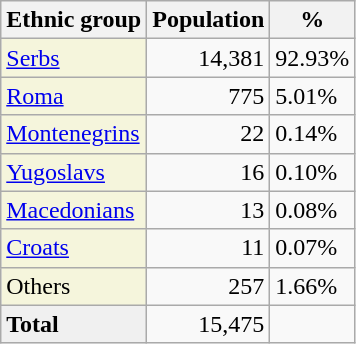<table class="wikitable">
<tr>
<th>Ethnic group</th>
<th>Population</th>
<th>%</th>
</tr>
<tr>
<td style="background:#F5F5DC;"><a href='#'>Serbs</a></td>
<td align="right">14,381</td>
<td>92.93%</td>
</tr>
<tr>
<td style="background:#F5F5DC;"><a href='#'>Roma</a></td>
<td align="right">775</td>
<td>5.01%</td>
</tr>
<tr>
<td style="background:#F5F5DC;"><a href='#'>Montenegrins</a></td>
<td align="right">22</td>
<td>0.14%</td>
</tr>
<tr>
<td style="background:#F5F5DC;"><a href='#'>Yugoslavs</a></td>
<td align="right">16</td>
<td>0.10%</td>
</tr>
<tr>
<td style="background:#F5F5DC;"><a href='#'>Macedonians</a></td>
<td align="right">13</td>
<td>0.08%</td>
</tr>
<tr>
<td style="background:#F5F5DC;"><a href='#'>Croats</a></td>
<td align="right">11</td>
<td>0.07%</td>
</tr>
<tr>
<td style="background:#F5F5DC;">Others</td>
<td align="right">257</td>
<td>1.66%</td>
</tr>
<tr>
<td style="background:#F0F0F0;"><strong>Total</strong></td>
<td align="right">15,475</td>
<td></td>
</tr>
</table>
